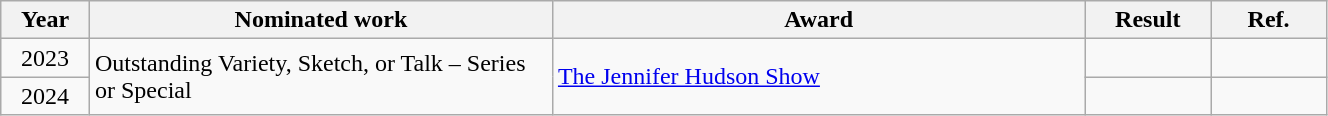<table class="wikitable" style="width:70%;">
<tr>
<th style="width:3%;">Year</th>
<th style="width:20%;">Nominated work</th>
<th style="width:23%;">Award</th>
<th style="width:5%;">Result</th>
<th style="width:5%;">Ref.</th>
</tr>
<tr>
<td align="center">2023</td>
<td rowspan="2">Outstanding Variety, Sketch, or Talk – Series or Special</td>
<td rowspan="2"><a href='#'>The Jennifer Hudson Show</a></td>
<td></td>
<td align="center"></td>
</tr>
<tr>
<td align="center">2024</td>
<td></td>
<td align="center"></td>
</tr>
</table>
